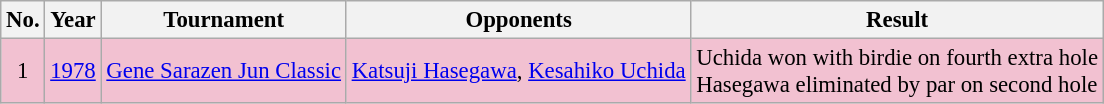<table class="wikitable" style="font-size:95%;">
<tr>
<th>No.</th>
<th>Year</th>
<th>Tournament</th>
<th>Opponents</th>
<th>Result</th>
</tr>
<tr style="background:#F2C1D1;">
<td align=center>1</td>
<td><a href='#'>1978</a></td>
<td><a href='#'>Gene Sarazen Jun Classic</a></td>
<td> <a href='#'>Katsuji Hasegawa</a>,  <a href='#'>Kesahiko Uchida</a></td>
<td>Uchida won with birdie on fourth extra hole<br>Hasegawa eliminated by par on second hole</td>
</tr>
</table>
